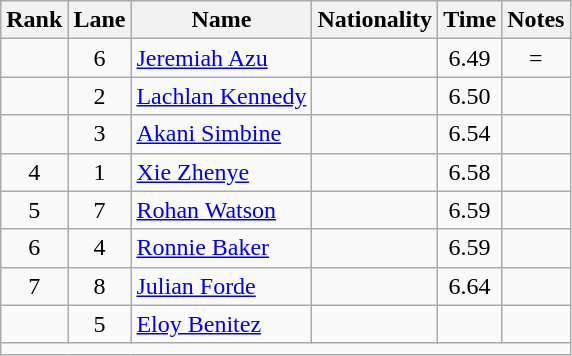<table class="wikitable sortable" style="text-align:center">
<tr>
<th>Rank</th>
<th>Lane</th>
<th>Name</th>
<th>Nationality</th>
<th>Time</th>
<th>Notes</th>
</tr>
<tr>
<td></td>
<td>6</td>
<td align=left><a href='#'>Jeremiah Azu</a></td>
<td align=left></td>
<td>6.49</td>
<td>=</td>
</tr>
<tr>
<td></td>
<td>2</td>
<td align=left><a href='#'>Lachlan Kennedy</a></td>
<td align=left></td>
<td>6.50</td>
<td></td>
</tr>
<tr>
<td></td>
<td>3</td>
<td align=left><a href='#'>Akani Simbine</a></td>
<td align=left></td>
<td>6.54</td>
<td></td>
</tr>
<tr>
<td>4</td>
<td>1</td>
<td align=left><a href='#'>Xie Zhenye</a></td>
<td align=left></td>
<td>6.58</td>
<td></td>
</tr>
<tr>
<td>5</td>
<td>7</td>
<td align=left><a href='#'>Rohan Watson</a></td>
<td align=left></td>
<td>6.59 </td>
<td></td>
</tr>
<tr>
<td>6</td>
<td>4</td>
<td align=left><a href='#'> Ronnie Baker</a></td>
<td align=left></td>
<td>6.59 </td>
<td></td>
</tr>
<tr>
<td>7</td>
<td>8</td>
<td align=left><a href='#'>Julian Forde</a></td>
<td align=left></td>
<td>6.64</td>
<td></td>
</tr>
<tr>
<td></td>
<td>5</td>
<td align=left><a href='#'>Eloy Benitez</a></td>
<td align=left></td>
<td></td>
<td></td>
</tr>
<tr class="sortbottom">
<td colspan="6"></td>
</tr>
</table>
